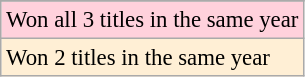<table class="wikitable" style="font-size:95%;">
<tr>
</tr>
<tr>
<td bgcolor=FFD1DC>Won all 3 titles in the same year</td>
</tr>
<tr>
<td bgcolor=FFEFD5>Won 2 titles in the same year</td>
</tr>
</table>
